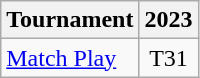<table class="wikitable" style="text-align:center;">
<tr>
<th>Tournament</th>
<th>2023</th>
</tr>
<tr>
<td align="left"><a href='#'>Match Play</a></td>
<td>T31</td>
</tr>
</table>
